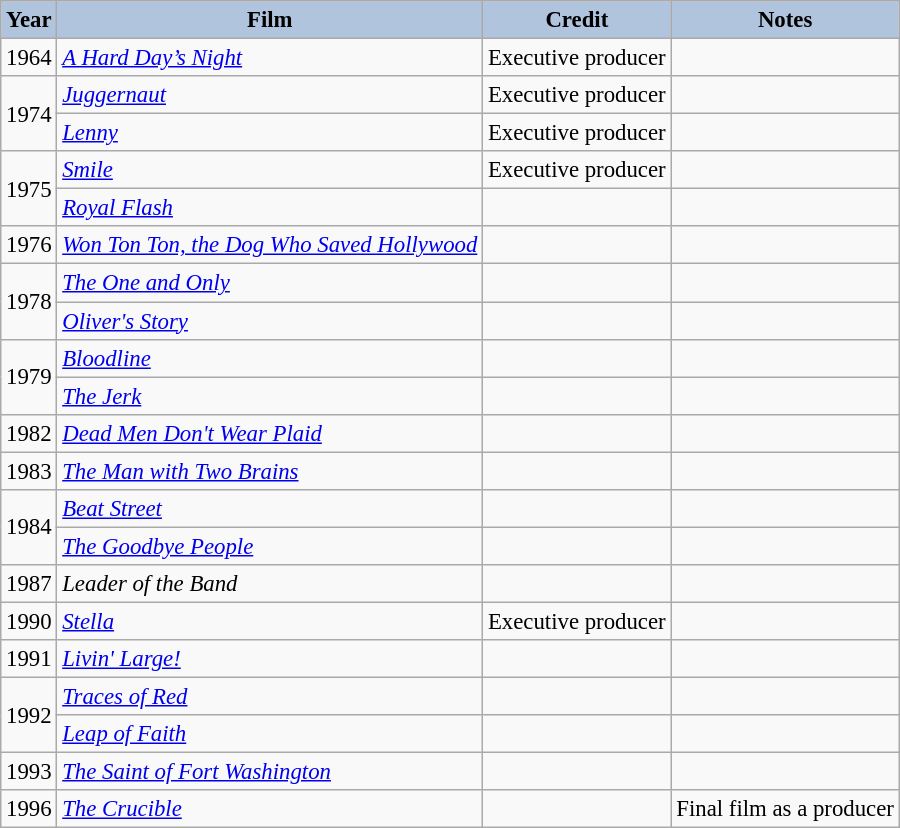<table class="wikitable" style="font-size:95%;">
<tr>
<th style="background:#B0C4DE;">Year</th>
<th style="background:#B0C4DE;">Film</th>
<th style="background:#B0C4DE;">Credit</th>
<th style="background:#B0C4DE;">Notes</th>
</tr>
<tr>
<td>1964</td>
<td><em><a href='#'>A Hard Day’s Night</a></em></td>
<td>Executive producer</td>
<td></td>
</tr>
<tr>
<td rowspan=2>1974</td>
<td><em><a href='#'>Juggernaut</a></em></td>
<td>Executive producer</td>
<td></td>
</tr>
<tr>
<td><em><a href='#'>Lenny</a></em></td>
<td>Executive producer</td>
<td></td>
</tr>
<tr>
<td rowspan=2>1975</td>
<td><em><a href='#'>Smile</a></em></td>
<td>Executive producer</td>
<td></td>
</tr>
<tr>
<td><em><a href='#'>Royal Flash</a></em></td>
<td></td>
<td></td>
</tr>
<tr>
<td>1976</td>
<td><em><a href='#'>Won Ton Ton, the Dog Who Saved Hollywood</a></em></td>
<td></td>
<td></td>
</tr>
<tr>
<td rowspan=2>1978</td>
<td><em><a href='#'>The One and Only</a></em></td>
<td></td>
<td></td>
</tr>
<tr>
<td><em><a href='#'>Oliver's Story</a></em></td>
<td></td>
<td></td>
</tr>
<tr>
<td rowspan=2>1979</td>
<td><em><a href='#'>Bloodline</a></em></td>
<td></td>
<td></td>
</tr>
<tr>
<td><em><a href='#'>The Jerk</a></em></td>
<td></td>
<td></td>
</tr>
<tr>
<td>1982</td>
<td><em><a href='#'>Dead Men Don't Wear Plaid</a></em></td>
<td></td>
<td></td>
</tr>
<tr>
<td>1983</td>
<td><em><a href='#'>The Man with Two Brains</a></em></td>
<td></td>
<td></td>
</tr>
<tr>
<td rowspan=2>1984</td>
<td><em><a href='#'>Beat Street</a></em></td>
<td></td>
<td></td>
</tr>
<tr>
<td><em><a href='#'>The Goodbye People</a></em></td>
<td></td>
<td></td>
</tr>
<tr>
<td>1987</td>
<td><em>Leader of the Band</em></td>
<td></td>
<td></td>
</tr>
<tr>
<td>1990</td>
<td><em><a href='#'>Stella</a></em></td>
<td>Executive producer</td>
<td></td>
</tr>
<tr>
<td>1991</td>
<td><em><a href='#'>Livin' Large!</a></em></td>
<td></td>
<td></td>
</tr>
<tr>
<td rowspan=2>1992</td>
<td><em><a href='#'>Traces of Red</a></em></td>
<td></td>
<td></td>
</tr>
<tr>
<td><em><a href='#'>Leap of Faith</a></em></td>
<td></td>
<td></td>
</tr>
<tr>
<td>1993</td>
<td><em><a href='#'>The Saint of Fort Washington</a></em></td>
<td></td>
<td></td>
</tr>
<tr>
<td>1996</td>
<td><em><a href='#'>The Crucible</a></em></td>
<td></td>
<td>Final film as a producer</td>
</tr>
</table>
